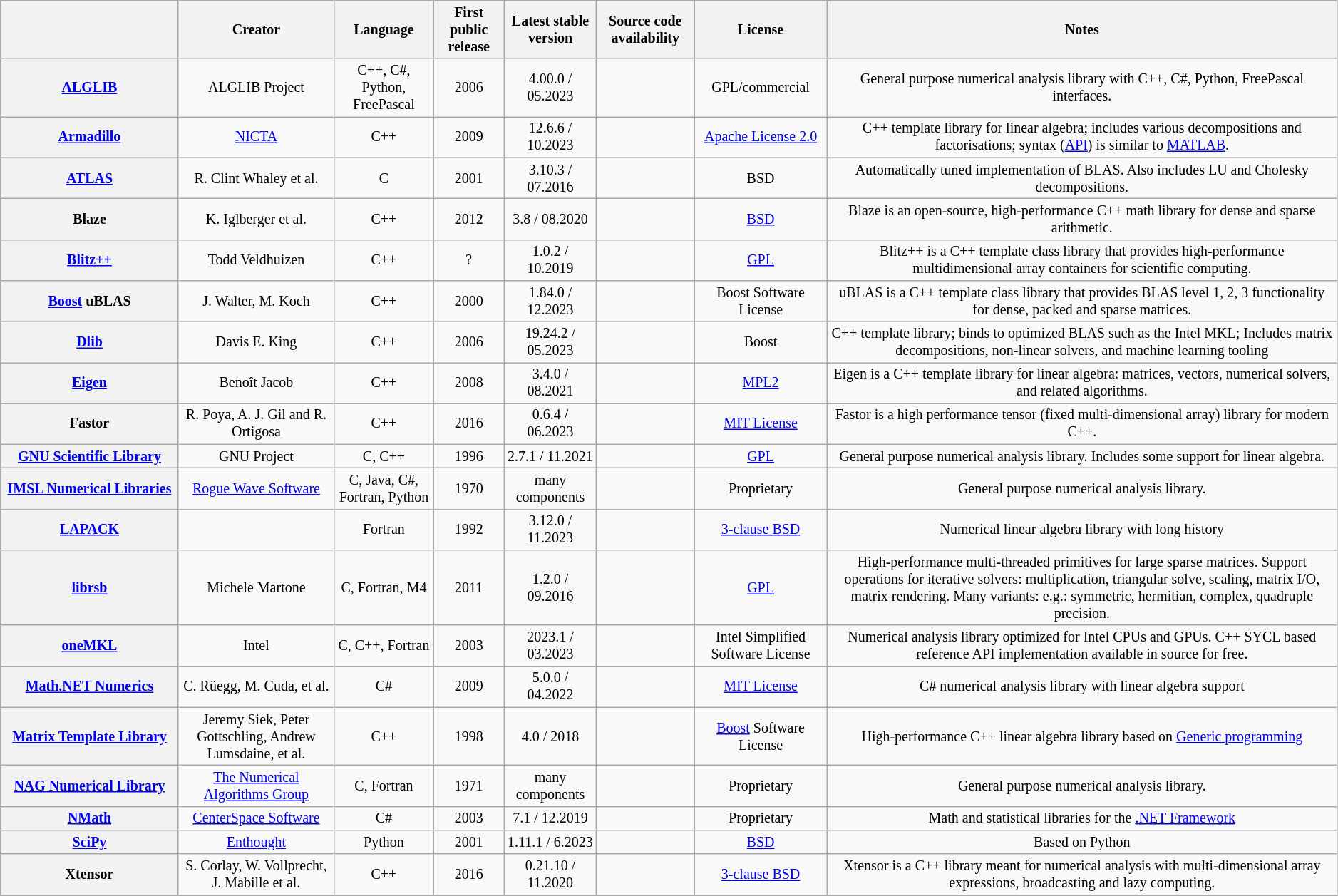<table class="wikitable sortable" style="font-size: smaller; text-align: center; width: auto;">
<tr>
<th style="width: 12em"></th>
<th>Creator</th>
<th>Language</th>
<th>First public release</th>
<th>Latest stable version</th>
<th>Source code availability</th>
<th>License</th>
<th>Notes</th>
</tr>
<tr>
<th><a href='#'>ALGLIB</a></th>
<td>ALGLIB Project</td>
<td>C++, C#, Python, FreePascal</td>
<td>2006</td>
<td>4.00.0 / 05.2023</td>
<td></td>
<td>GPL/commercial</td>
<td>General purpose numerical analysis library with C++, C#, Python, FreePascal interfaces.</td>
</tr>
<tr>
<th><a href='#'>Armadillo</a></th>
<td><a href='#'>NICTA</a></td>
<td>C++</td>
<td>2009</td>
<td>12.6.6 / 10.2023</td>
<td></td>
<td><a href='#'>Apache License 2.0</a></td>
<td>C++ template library for linear algebra; includes various decompositions and factorisations; syntax (<a href='#'>API</a>) is similar to <a href='#'>MATLAB</a>.</td>
</tr>
<tr>
<th><a href='#'>ATLAS</a></th>
<td>R. Clint Whaley et al.</td>
<td>C</td>
<td>2001</td>
<td>3.10.3 / 07.2016</td>
<td></td>
<td>BSD</td>
<td>Automatically tuned implementation of BLAS. Also includes LU and Cholesky decompositions.</td>
</tr>
<tr>
<th>Blaze</th>
<td>K. Iglberger et al.</td>
<td>C++</td>
<td>2012</td>
<td>3.8 / 08.2020</td>
<td></td>
<td><a href='#'>BSD</a></td>
<td>Blaze is an open-source, high-performance C++ math library for dense and sparse arithmetic.</td>
</tr>
<tr>
<th><a href='#'>Blitz++</a></th>
<td>Todd Veldhuizen</td>
<td>C++</td>
<td>?</td>
<td>1.0.2 / 10.2019</td>
<td></td>
<td><a href='#'>GPL</a></td>
<td>Blitz++ is a C++ template class library that provides high-performance multidimensional array containers for scientific computing.</td>
</tr>
<tr>
<th><a href='#'>Boost</a> uBLAS</th>
<td>J. Walter, M. Koch</td>
<td>C++</td>
<td>2000</td>
<td>1.84.0 / 12.2023</td>
<td></td>
<td>Boost Software License</td>
<td>uBLAS is a C++ template class library that provides BLAS level 1, 2, 3 functionality for dense, packed and sparse matrices.</td>
</tr>
<tr>
<th><a href='#'>Dlib</a></th>
<td>Davis E. King</td>
<td>C++</td>
<td>2006</td>
<td>19.24.2 / 05.2023</td>
<td></td>
<td>Boost</td>
<td>C++ template library; binds to optimized BLAS such as the Intel MKL; Includes matrix decompositions, non-linear solvers, and machine learning tooling</td>
</tr>
<tr>
<th><a href='#'>Eigen</a></th>
<td>Benoît Jacob</td>
<td>C++</td>
<td>2008</td>
<td>3.4.0 / 08.2021</td>
<td></td>
<td><a href='#'>MPL2</a></td>
<td>Eigen is a C++ template library for linear algebra: matrices, vectors, numerical solvers, and related algorithms.</td>
</tr>
<tr>
<th>Fastor</th>
<td>R. Poya, A. J. Gil and R. Ortigosa</td>
<td>C++</td>
<td>2016</td>
<td>0.6.4 / 06.2023</td>
<td></td>
<td><a href='#'>MIT License</a></td>
<td>Fastor is a high performance tensor (fixed multi-dimensional array) library for modern C++.</td>
</tr>
<tr>
<th><a href='#'>GNU Scientific Library</a></th>
<td>GNU Project</td>
<td>C, C++</td>
<td>1996</td>
<td>2.7.1 / 11.2021</td>
<td></td>
<td><a href='#'>GPL</a></td>
<td>General purpose numerical analysis library. Includes some support for linear algebra.</td>
</tr>
<tr>
<th><a href='#'>IMSL Numerical Libraries</a></th>
<td><a href='#'>Rogue Wave Software</a></td>
<td>C, Java, C#, Fortran, Python</td>
<td>1970</td>
<td>many components</td>
<td></td>
<td>Proprietary</td>
<td>General purpose numerical analysis library.</td>
</tr>
<tr>
<th><a href='#'>LAPACK</a></th>
<td></td>
<td>Fortran</td>
<td>1992</td>
<td>3.12.0 / 11.2023</td>
<td></td>
<td><a href='#'>3-clause BSD</a></td>
<td>Numerical linear algebra library with long history</td>
</tr>
<tr>
<th><a href='#'>librsb</a></th>
<td>Michele Martone</td>
<td>C, Fortran, M4</td>
<td>2011</td>
<td>1.2.0 / 09.2016</td>
<td></td>
<td><a href='#'>GPL</a></td>
<td>High-performance multi-threaded primitives for large sparse matrices. Support operations for iterative solvers: multiplication, triangular solve, scaling, matrix I/O, matrix rendering. Many variants: e.g.: symmetric, hermitian, complex, quadruple precision.</td>
</tr>
<tr>
<th><a href='#'>oneMKL</a></th>
<td>Intel</td>
<td>C, C++, Fortran</td>
<td>2003</td>
<td>2023.1 / 03.2023</td>
<td></td>
<td>Intel Simplified Software License</td>
<td>Numerical analysis library optimized for Intel CPUs and GPUs. C++ SYCL based reference API implementation available in source for free.</td>
</tr>
<tr>
<th><a href='#'>Math.NET Numerics</a></th>
<td>C. Rüegg, M. Cuda, et al.</td>
<td>C#</td>
<td>2009</td>
<td>5.0.0 / 04.2022</td>
<td></td>
<td><a href='#'>MIT License</a></td>
<td>C# numerical analysis library with linear algebra support</td>
</tr>
<tr>
<th><a href='#'>Matrix Template Library</a></th>
<td>Jeremy Siek, Peter Gottschling, Andrew Lumsdaine, et al.</td>
<td>C++</td>
<td>1998</td>
<td>4.0 / 2018</td>
<td></td>
<td><a href='#'>Boost</a> Software License</td>
<td>High-performance C++ linear algebra library based on <a href='#'>Generic programming</a></td>
</tr>
<tr>
<th><a href='#'>NAG Numerical Library</a></th>
<td><a href='#'>The Numerical Algorithms Group</a></td>
<td>C, Fortran</td>
<td>1971</td>
<td>many components</td>
<td></td>
<td>Proprietary</td>
<td>General purpose numerical analysis library.</td>
</tr>
<tr>
<th><a href='#'>NMath</a></th>
<td><a href='#'>CenterSpace Software</a></td>
<td>C#</td>
<td>2003</td>
<td>7.1 / 12.2019</td>
<td></td>
<td>Proprietary</td>
<td>Math and statistical libraries for the <a href='#'>.NET Framework</a></td>
</tr>
<tr>
<th><a href='#'>SciPy</a></th>
<td><a href='#'>Enthought</a></td>
<td>Python</td>
<td>2001</td>
<td>1.11.1 / 6.2023</td>
<td></td>
<td><a href='#'>BSD</a></td>
<td>Based on Python</td>
</tr>
<tr>
<th>Xtensor</th>
<td>S. Corlay, W. Vollprecht, J. Mabille et al.</td>
<td>C++</td>
<td>2016</td>
<td>0.21.10 / 11.2020</td>
<td></td>
<td><a href='#'>3-clause BSD</a></td>
<td>Xtensor is a C++ library meant for numerical analysis with multi-dimensional array expressions, broadcasting and lazy computing.</td>
</tr>
</table>
